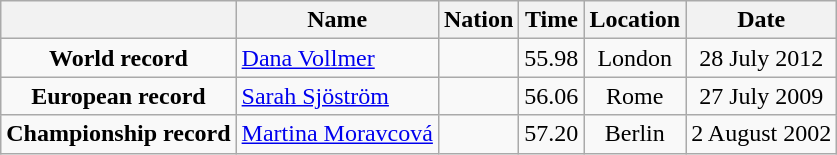<table class=wikitable style=text-align:center>
<tr>
<th></th>
<th>Name</th>
<th>Nation</th>
<th>Time</th>
<th>Location</th>
<th>Date</th>
</tr>
<tr>
<td><strong>World record</strong></td>
<td align=left><a href='#'>Dana Vollmer</a></td>
<td align=left></td>
<td align=left>55.98</td>
<td>London</td>
<td>28 July 2012</td>
</tr>
<tr>
<td><strong>European record</strong></td>
<td align=left><a href='#'>Sarah Sjöström</a></td>
<td align=left></td>
<td align=left>56.06</td>
<td>Rome</td>
<td>27 July 2009</td>
</tr>
<tr>
<td><strong>Championship record</strong></td>
<td align=left><a href='#'>Martina Moravcová</a></td>
<td align=left></td>
<td align=left>57.20</td>
<td>Berlin</td>
<td>2 August 2002</td>
</tr>
</table>
